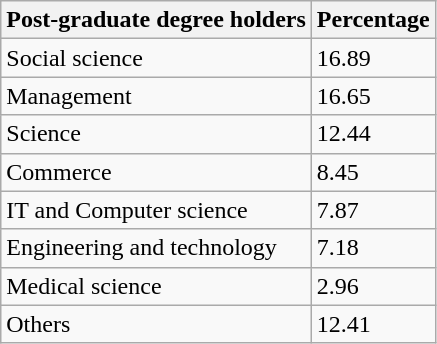<table class="wikitable">
<tr>
<th>Post-graduate degree holders</th>
<th>Percentage</th>
</tr>
<tr>
<td>Social science</td>
<td>16.89</td>
</tr>
<tr>
<td>Management</td>
<td>16.65</td>
</tr>
<tr>
<td>Science</td>
<td>12.44</td>
</tr>
<tr>
<td>Commerce</td>
<td>8.45</td>
</tr>
<tr>
<td>IT and Computer science</td>
<td>7.87</td>
</tr>
<tr>
<td>Engineering and technology</td>
<td>7.18</td>
</tr>
<tr>
<td>Medical science</td>
<td>2.96</td>
</tr>
<tr>
<td>Others</td>
<td>12.41</td>
</tr>
</table>
